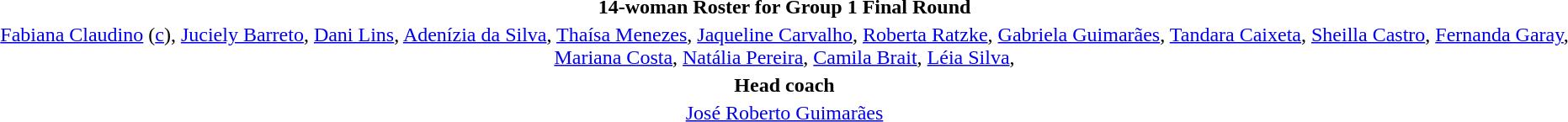<table style="text-align:center;margin-top:2em;margin-left:auto;margin-right:auto">
<tr>
<td><strong>14-woman Roster for Group 1 Final Round</strong></td>
</tr>
<tr>
<td><a href='#'>Fabiana Claudino</a> (<a href='#'>c</a>), <a href='#'>Juciely Barreto</a>, <a href='#'>Dani Lins</a>, <a href='#'>Adenízia da Silva</a>, <a href='#'>Thaísa Menezes</a>, <a href='#'>Jaqueline Carvalho</a>, <a href='#'>Roberta Ratzke</a>, <a href='#'>Gabriela Guimarães</a>, <a href='#'>Tandara Caixeta</a>, <a href='#'>Sheilla Castro</a>, <a href='#'>Fernanda Garay</a>, <a href='#'>Mariana Costa</a>, <a href='#'>Natália Pereira</a>, <a href='#'>Camila Brait</a>, <a href='#'>Léia Silva</a>,</td>
</tr>
<tr>
<td><strong>Head coach</strong></td>
</tr>
<tr>
<td><a href='#'>José Roberto Guimarães</a></td>
</tr>
</table>
